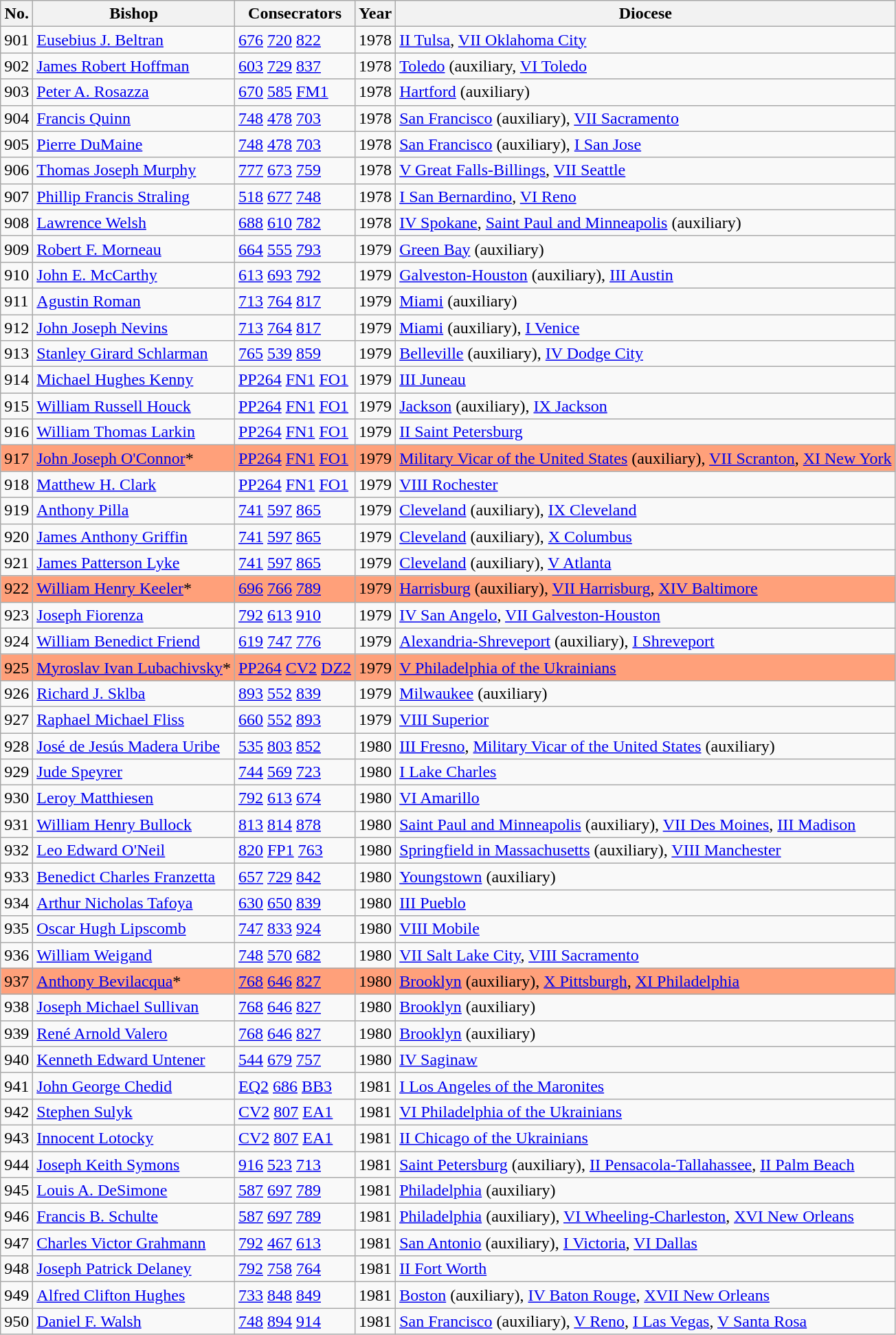<table class="wikitable">
<tr>
<th>No.</th>
<th>Bishop</th>
<th>Consecrators</th>
<th>Year</th>
<th>Diocese</th>
</tr>
<tr>
<td>901</td>
<td><a href='#'>Eusebius J. Beltran</a></td>
<td><a href='#'>676</a> <a href='#'>720</a> <a href='#'>822</a></td>
<td>1978</td>
<td><a href='#'>II Tulsa</a>, <a href='#'>VII Oklahoma City</a></td>
</tr>
<tr>
<td>902</td>
<td><a href='#'>James Robert Hoffman</a></td>
<td><a href='#'>603</a> <a href='#'>729</a> <a href='#'>837</a></td>
<td>1978</td>
<td><a href='#'>Toledo</a> (auxiliary, <a href='#'>VI Toledo</a></td>
</tr>
<tr>
<td>903</td>
<td><a href='#'>Peter A. Rosazza</a></td>
<td><a href='#'>670</a> <a href='#'>585</a> <a href='#'>FM1</a></td>
<td>1978</td>
<td><a href='#'>Hartford</a> (auxiliary)</td>
</tr>
<tr>
<td>904</td>
<td><a href='#'>Francis Quinn</a></td>
<td><a href='#'>748</a> <a href='#'>478</a> <a href='#'>703</a></td>
<td>1978</td>
<td><a href='#'>San Francisco</a> (auxiliary), <a href='#'>VII Sacramento</a></td>
</tr>
<tr>
<td>905</td>
<td><a href='#'>Pierre DuMaine</a></td>
<td><a href='#'>748</a> <a href='#'>478</a> <a href='#'>703</a></td>
<td>1978</td>
<td><a href='#'>San Francisco</a> (auxiliary), <a href='#'>I San Jose</a></td>
</tr>
<tr>
<td>906</td>
<td><a href='#'>Thomas Joseph Murphy</a></td>
<td><a href='#'>777</a> <a href='#'>673</a> <a href='#'>759</a></td>
<td>1978</td>
<td><a href='#'>V Great Falls-Billings</a>, <a href='#'>VII Seattle</a></td>
</tr>
<tr>
<td>907</td>
<td><a href='#'>Phillip Francis Straling</a></td>
<td><a href='#'>518</a> <a href='#'>677</a> <a href='#'>748</a></td>
<td>1978</td>
<td><a href='#'>I San Bernardino</a>, <a href='#'>VI Reno</a></td>
</tr>
<tr>
<td>908</td>
<td><a href='#'>Lawrence Welsh</a></td>
<td><a href='#'>688</a> <a href='#'>610</a> <a href='#'>782</a></td>
<td>1978</td>
<td><a href='#'>IV Spokane</a>, <a href='#'>Saint Paul and Minneapolis</a> (auxiliary)</td>
</tr>
<tr>
<td>909</td>
<td><a href='#'>Robert F. Morneau</a></td>
<td><a href='#'>664</a> <a href='#'>555</a> <a href='#'>793</a></td>
<td>1979</td>
<td><a href='#'>Green Bay</a> (auxiliary)</td>
</tr>
<tr>
<td>910</td>
<td><a href='#'>John E. McCarthy</a></td>
<td><a href='#'>613</a> <a href='#'>693</a> <a href='#'>792</a></td>
<td>1979</td>
<td><a href='#'>Galveston-Houston</a> (auxiliary), <a href='#'>III Austin</a></td>
</tr>
<tr>
<td>911</td>
<td><a href='#'>Agustin Roman</a></td>
<td><a href='#'>713</a> <a href='#'>764</a> <a href='#'>817</a></td>
<td>1979</td>
<td><a href='#'>Miami</a> (auxiliary)</td>
</tr>
<tr>
<td>912</td>
<td><a href='#'>John Joseph Nevins</a></td>
<td><a href='#'>713</a> <a href='#'>764</a> <a href='#'>817</a></td>
<td>1979</td>
<td><a href='#'>Miami</a> (auxiliary), <a href='#'>I Venice</a></td>
</tr>
<tr>
<td>913</td>
<td><a href='#'>Stanley Girard Schlarman</a></td>
<td><a href='#'>765</a> <a href='#'>539</a> <a href='#'>859</a></td>
<td>1979</td>
<td><a href='#'>Belleville</a> (auxiliary), <a href='#'>IV Dodge City</a></td>
</tr>
<tr>
<td>914</td>
<td><a href='#'>Michael Hughes Kenny</a></td>
<td><a href='#'>PP264</a> <a href='#'>FN1</a> <a href='#'>FO1</a></td>
<td>1979</td>
<td><a href='#'>III Juneau</a></td>
</tr>
<tr>
<td>915</td>
<td><a href='#'>William Russell Houck</a></td>
<td><a href='#'>PP264</a> <a href='#'>FN1</a> <a href='#'>FO1</a></td>
<td>1979</td>
<td><a href='#'>Jackson</a> (auxiliary), <a href='#'>IX Jackson</a></td>
</tr>
<tr>
<td>916</td>
<td><a href='#'>William Thomas Larkin</a></td>
<td><a href='#'>PP264</a> <a href='#'>FN1</a> <a href='#'>FO1</a></td>
<td>1979</td>
<td><a href='#'>II Saint Petersburg</a></td>
</tr>
<tr bgcolor="#FFA07A">
<td>917</td>
<td><a href='#'>John Joseph O'Connor</a>*</td>
<td><a href='#'>PP264</a> <a href='#'>FN1</a> <a href='#'>FO1</a></td>
<td>1979</td>
<td><a href='#'>Military Vicar of the United States</a> (auxiliary), <a href='#'>VII Scranton</a>, <a href='#'>XI New York</a></td>
</tr>
<tr>
<td>918</td>
<td><a href='#'>Matthew H. Clark</a></td>
<td><a href='#'>PP264</a> <a href='#'>FN1</a> <a href='#'>FO1</a></td>
<td>1979</td>
<td><a href='#'>VIII Rochester</a></td>
</tr>
<tr>
<td>919</td>
<td><a href='#'>Anthony Pilla</a></td>
<td><a href='#'>741</a> <a href='#'>597</a> <a href='#'>865</a></td>
<td>1979</td>
<td><a href='#'>Cleveland</a> (auxiliary), <a href='#'>IX Cleveland</a></td>
</tr>
<tr>
<td>920</td>
<td><a href='#'>James Anthony Griffin</a></td>
<td><a href='#'>741</a> <a href='#'>597</a> <a href='#'>865</a></td>
<td>1979</td>
<td><a href='#'>Cleveland</a> (auxiliary), <a href='#'>X Columbus</a></td>
</tr>
<tr>
<td>921</td>
<td><a href='#'>James Patterson Lyke</a></td>
<td><a href='#'>741</a> <a href='#'>597</a> <a href='#'>865</a></td>
<td>1979</td>
<td><a href='#'>Cleveland</a> (auxiliary), <a href='#'>V Atlanta</a></td>
</tr>
<tr bgcolor="#FFA07A">
<td>922</td>
<td><a href='#'>William Henry Keeler</a>*</td>
<td><a href='#'>696</a> <a href='#'>766</a> <a href='#'>789</a></td>
<td>1979</td>
<td><a href='#'>Harrisburg</a> (auxiliary), <a href='#'>VII Harrisburg</a>, <a href='#'>XIV Baltimore</a></td>
</tr>
<tr>
<td>923</td>
<td><a href='#'>Joseph Fiorenza</a></td>
<td><a href='#'>792</a> <a href='#'>613</a> <a href='#'>910</a></td>
<td>1979</td>
<td><a href='#'>IV San Angelo</a>, <a href='#'>VII Galveston-Houston</a></td>
</tr>
<tr>
<td>924</td>
<td><a href='#'>William Benedict Friend</a></td>
<td><a href='#'>619</a> <a href='#'>747</a> <a href='#'>776</a></td>
<td>1979</td>
<td><a href='#'>Alexandria-Shreveport</a> (auxiliary), <a href='#'>I Shreveport</a></td>
</tr>
<tr bgcolor="#FFA07A">
<td>925</td>
<td><a href='#'>Myroslav Ivan Lubachivsky</a>*</td>
<td><a href='#'>PP264</a> <a href='#'>CV2</a> <a href='#'>DZ2</a></td>
<td>1979</td>
<td><a href='#'>V Philadelphia of the Ukrainians</a></td>
</tr>
<tr>
<td>926</td>
<td><a href='#'>Richard J. Sklba</a></td>
<td><a href='#'>893</a> <a href='#'>552</a> <a href='#'>839</a></td>
<td>1979</td>
<td><a href='#'>Milwaukee</a> (auxiliary)</td>
</tr>
<tr>
<td>927</td>
<td><a href='#'>Raphael Michael Fliss</a></td>
<td><a href='#'>660</a> <a href='#'>552</a> <a href='#'>893</a></td>
<td>1979</td>
<td><a href='#'>VIII Superior</a></td>
</tr>
<tr>
<td>928</td>
<td><a href='#'>José de Jesús Madera Uribe</a></td>
<td><a href='#'>535</a> <a href='#'>803</a> <a href='#'>852</a></td>
<td>1980</td>
<td><a href='#'>III Fresno</a>, <a href='#'>Military Vicar of the United States</a> (auxiliary)</td>
</tr>
<tr>
<td>929</td>
<td><a href='#'>Jude Speyrer</a></td>
<td><a href='#'>744</a> <a href='#'>569</a> <a href='#'>723</a></td>
<td>1980</td>
<td><a href='#'>I Lake Charles</a></td>
</tr>
<tr>
<td>930</td>
<td><a href='#'>Leroy Matthiesen</a></td>
<td><a href='#'>792</a> <a href='#'>613</a> <a href='#'>674</a></td>
<td>1980</td>
<td><a href='#'>VI Amarillo</a></td>
</tr>
<tr>
<td>931</td>
<td><a href='#'>William Henry Bullock</a></td>
<td><a href='#'>813</a> <a href='#'>814</a> <a href='#'>878</a></td>
<td>1980</td>
<td><a href='#'>Saint Paul and Minneapolis</a> (auxiliary), <a href='#'>VII Des Moines</a>, <a href='#'>III Madison</a></td>
</tr>
<tr>
<td>932</td>
<td><a href='#'>Leo Edward O'Neil</a></td>
<td><a href='#'>820</a> <a href='#'>FP1</a> <a href='#'>763</a></td>
<td>1980</td>
<td><a href='#'>Springfield in Massachusetts</a> (auxiliary), <a href='#'>VIII Manchester</a></td>
</tr>
<tr>
<td>933</td>
<td><a href='#'>Benedict Charles Franzetta</a></td>
<td><a href='#'>657</a> <a href='#'>729</a> <a href='#'>842</a></td>
<td>1980</td>
<td><a href='#'>Youngstown</a> (auxiliary)</td>
</tr>
<tr>
<td>934</td>
<td><a href='#'>Arthur Nicholas Tafoya</a></td>
<td><a href='#'>630</a> <a href='#'>650</a> <a href='#'>839</a></td>
<td>1980</td>
<td><a href='#'>III Pueblo</a></td>
</tr>
<tr>
<td>935</td>
<td><a href='#'>Oscar Hugh Lipscomb</a></td>
<td><a href='#'>747</a> <a href='#'>833</a> <a href='#'>924</a></td>
<td>1980</td>
<td><a href='#'>VIII Mobile</a></td>
</tr>
<tr>
<td>936</td>
<td><a href='#'>William Weigand</a></td>
<td><a href='#'>748</a> <a href='#'>570</a> <a href='#'>682</a></td>
<td>1980</td>
<td><a href='#'>VII Salt Lake City</a>, <a href='#'>VIII Sacramento</a></td>
</tr>
<tr bgcolor="#FFA07A">
<td>937</td>
<td><a href='#'>Anthony Bevilacqua</a>*</td>
<td><a href='#'>768</a> <a href='#'>646</a> <a href='#'>827</a></td>
<td>1980</td>
<td><a href='#'>Brooklyn</a> (auxiliary), <a href='#'>X Pittsburgh</a>, <a href='#'>XI Philadelphia</a></td>
</tr>
<tr>
<td>938</td>
<td><a href='#'>Joseph Michael Sullivan</a></td>
<td><a href='#'>768</a> <a href='#'>646</a> <a href='#'>827</a></td>
<td>1980</td>
<td><a href='#'>Brooklyn</a> (auxiliary)</td>
</tr>
<tr>
<td>939</td>
<td><a href='#'>René Arnold Valero</a></td>
<td><a href='#'>768</a> <a href='#'>646</a> <a href='#'>827</a></td>
<td>1980</td>
<td><a href='#'>Brooklyn</a> (auxiliary)</td>
</tr>
<tr>
<td>940</td>
<td><a href='#'>Kenneth Edward Untener</a></td>
<td><a href='#'>544</a> <a href='#'>679</a> <a href='#'>757</a></td>
<td>1980</td>
<td><a href='#'>IV Saginaw</a></td>
</tr>
<tr>
<td>941</td>
<td><a href='#'>John George Chedid</a></td>
<td><a href='#'>EQ2</a> <a href='#'>686</a> <a href='#'>BB3</a></td>
<td>1981</td>
<td><a href='#'>I Los Angeles of the Maronites</a></td>
</tr>
<tr>
<td>942</td>
<td><a href='#'>Stephen Sulyk</a></td>
<td><a href='#'>CV2</a> <a href='#'>807</a> <a href='#'>EA1</a></td>
<td>1981</td>
<td><a href='#'>VI Philadelphia of the Ukrainians</a></td>
</tr>
<tr>
<td>943</td>
<td><a href='#'>Innocent Lotocky</a></td>
<td><a href='#'>CV2</a> <a href='#'>807</a> <a href='#'>EA1</a></td>
<td>1981</td>
<td><a href='#'>II Chicago of the Ukrainians</a></td>
</tr>
<tr>
<td>944</td>
<td><a href='#'>Joseph Keith Symons</a></td>
<td><a href='#'>916</a> <a href='#'>523</a> <a href='#'>713</a></td>
<td>1981</td>
<td><a href='#'>Saint Petersburg</a> (auxiliary), <a href='#'>II Pensacola-Tallahassee</a>, <a href='#'>II Palm Beach</a></td>
</tr>
<tr>
<td>945</td>
<td><a href='#'>Louis A. DeSimone</a></td>
<td><a href='#'>587</a> <a href='#'>697</a> <a href='#'>789</a></td>
<td>1981</td>
<td><a href='#'>Philadelphia</a> (auxiliary)</td>
</tr>
<tr>
<td>946</td>
<td><a href='#'>Francis B. Schulte</a></td>
<td><a href='#'>587</a> <a href='#'>697</a> <a href='#'>789</a></td>
<td>1981</td>
<td><a href='#'>Philadelphia</a> (auxiliary), <a href='#'>VI Wheeling-Charleston</a>, <a href='#'>XVI New Orleans</a></td>
</tr>
<tr>
<td>947</td>
<td><a href='#'>Charles Victor Grahmann</a></td>
<td><a href='#'>792</a> <a href='#'>467</a> <a href='#'>613</a></td>
<td>1981</td>
<td><a href='#'>San Antonio</a> (auxiliary), <a href='#'>I Victoria</a>, <a href='#'>VI Dallas</a></td>
</tr>
<tr>
<td>948</td>
<td><a href='#'>Joseph Patrick Delaney</a></td>
<td><a href='#'>792</a> <a href='#'>758</a> <a href='#'>764</a></td>
<td>1981</td>
<td><a href='#'>II Fort Worth</a></td>
</tr>
<tr>
<td>949</td>
<td><a href='#'>Alfred Clifton Hughes</a></td>
<td><a href='#'>733</a> <a href='#'>848</a> <a href='#'>849</a></td>
<td>1981</td>
<td><a href='#'>Boston</a> (auxiliary), <a href='#'>IV Baton Rouge</a>, <a href='#'>XVII New Orleans</a></td>
</tr>
<tr>
<td>950</td>
<td><a href='#'>Daniel F. Walsh</a></td>
<td><a href='#'>748</a> <a href='#'>894</a> <a href='#'>914</a></td>
<td>1981</td>
<td><a href='#'>San Francisco</a> (auxiliary), <a href='#'>V Reno</a>, <a href='#'>I Las Vegas</a>, <a href='#'>V Santa Rosa</a></td>
</tr>
</table>
